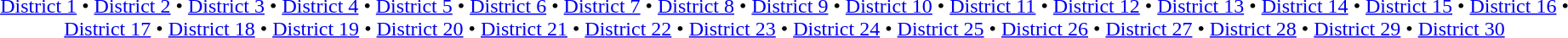<table id=toc class=toc summary=Contents>
<tr>
<td align=center><a href='#'>District 1</a> • <a href='#'>District 2</a> • <a href='#'>District 3</a> • <a href='#'>District 4</a> • <a href='#'>District 5</a> • <a href='#'>District 6</a> • <a href='#'>District 7</a> • <a href='#'>District 8</a> • <a href='#'>District 9</a> • <a href='#'>District 10</a> • <a href='#'>District 11</a> • <a href='#'>District 12</a> • <a href='#'>District 13</a> • <a href='#'>District 14</a> • <a href='#'>District 15</a> • <a href='#'>District 16</a> • <a href='#'>District 17</a> • <a href='#'>District 18</a> • <a href='#'>District 19</a> • <a href='#'>District 20</a> • <a href='#'>District 21</a> • <a href='#'>District 22</a> • <a href='#'>District 23</a> • <a href='#'>District 24</a> • <a href='#'>District 25</a> • <a href='#'>District 26</a> • <a href='#'>District 27</a> • <a href='#'>District 28</a> • <a href='#'>District 29</a> • <a href='#'>District 30</a></td>
</tr>
</table>
